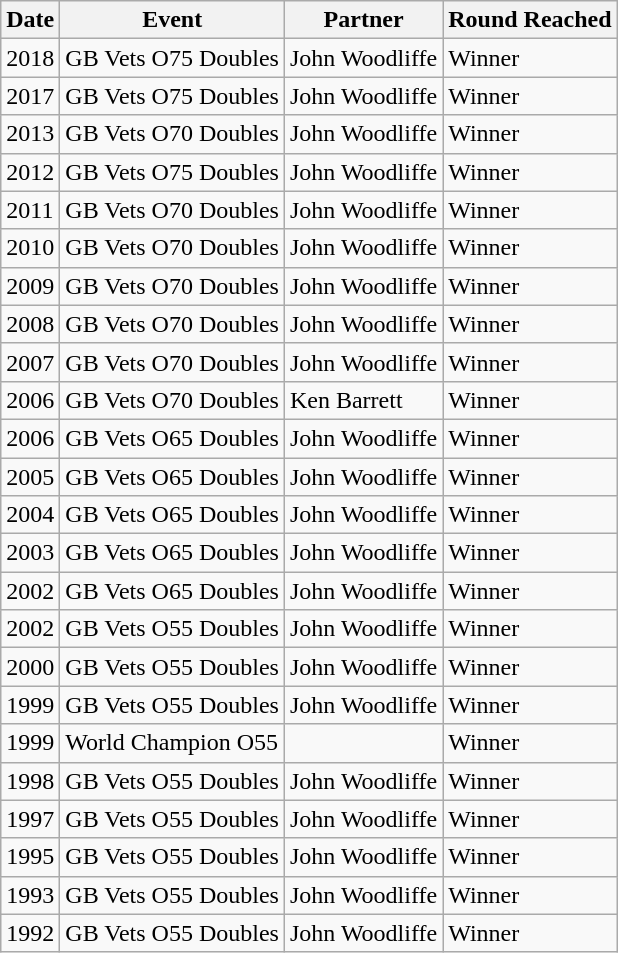<table class="wikitable sortable">
<tr>
<th>Date</th>
<th>Event</th>
<th>Partner</th>
<th>Round Reached</th>
</tr>
<tr>
<td>2018</td>
<td>GB Vets O75 Doubles</td>
<td>John Woodliffe</td>
<td>Winner</td>
</tr>
<tr>
<td>2017</td>
<td>GB Vets O75 Doubles</td>
<td>John Woodliffe</td>
<td>Winner</td>
</tr>
<tr>
<td>2013</td>
<td>GB Vets O70 Doubles</td>
<td>John Woodliffe</td>
<td>Winner</td>
</tr>
<tr>
<td>2012</td>
<td>GB Vets O75 Doubles</td>
<td>John Woodliffe</td>
<td>Winner</td>
</tr>
<tr>
<td>2011</td>
<td>GB Vets O70 Doubles</td>
<td>John Woodliffe</td>
<td>Winner</td>
</tr>
<tr>
<td>2010</td>
<td>GB Vets O70 Doubles</td>
<td>John Woodliffe</td>
<td>Winner</td>
</tr>
<tr>
<td>2009</td>
<td>GB Vets O70 Doubles</td>
<td>John Woodliffe</td>
<td>Winner</td>
</tr>
<tr>
<td>2008</td>
<td>GB Vets O70 Doubles</td>
<td>John Woodliffe</td>
<td>Winner</td>
</tr>
<tr>
<td>2007</td>
<td>GB Vets O70 Doubles</td>
<td>John Woodliffe</td>
<td>Winner</td>
</tr>
<tr>
<td>2006</td>
<td>GB Vets O70 Doubles</td>
<td>Ken Barrett</td>
<td>Winner</td>
</tr>
<tr>
<td>2006</td>
<td>GB Vets O65 Doubles</td>
<td>John Woodliffe</td>
<td>Winner</td>
</tr>
<tr>
<td>2005</td>
<td>GB Vets O65 Doubles</td>
<td>John Woodliffe</td>
<td>Winner</td>
</tr>
<tr>
<td>2004</td>
<td>GB Vets O65 Doubles</td>
<td>John Woodliffe</td>
<td>Winner</td>
</tr>
<tr>
<td>2003</td>
<td>GB Vets O65 Doubles</td>
<td>John Woodliffe</td>
<td>Winner</td>
</tr>
<tr>
<td>2002</td>
<td>GB Vets O65 Doubles</td>
<td>John Woodliffe</td>
<td>Winner</td>
</tr>
<tr>
<td>2002</td>
<td>GB Vets O55 Doubles</td>
<td>John Woodliffe</td>
<td>Winner</td>
</tr>
<tr>
<td>2000</td>
<td>GB Vets O55 Doubles</td>
<td>John Woodliffe</td>
<td>Winner</td>
</tr>
<tr>
<td>1999</td>
<td>GB Vets O55 Doubles</td>
<td>John Woodliffe</td>
<td>Winner</td>
</tr>
<tr>
<td>1999</td>
<td>World Champion O55</td>
<td></td>
<td>Winner</td>
</tr>
<tr>
<td>1998</td>
<td>GB Vets O55 Doubles</td>
<td>John Woodliffe</td>
<td>Winner</td>
</tr>
<tr>
<td>1997</td>
<td>GB Vets O55 Doubles</td>
<td>John Woodliffe</td>
<td>Winner</td>
</tr>
<tr>
<td>1995</td>
<td>GB Vets O55 Doubles</td>
<td>John Woodliffe</td>
<td>Winner</td>
</tr>
<tr>
<td>1993</td>
<td>GB Vets O55 Doubles</td>
<td>John Woodliffe</td>
<td>Winner</td>
</tr>
<tr>
<td>1992</td>
<td>GB Vets O55 Doubles</td>
<td>John Woodliffe</td>
<td>Winner</td>
</tr>
</table>
